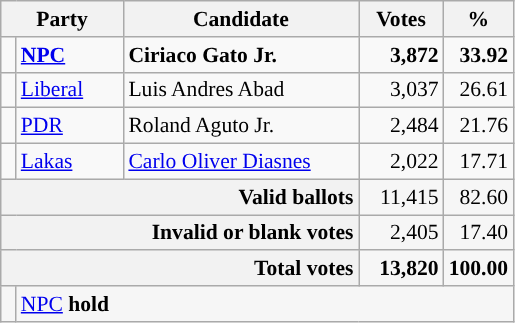<table class="wikitable" style="font-size:90%; text-align:right;">
<tr>
<th colspan="2" style="width:75px;">Party</th>
<th style="width:150px;">Candidate</th>
<th style="width:50px;">Votes</th>
<th style="width:10px;">%</th>
</tr>
<tr>
<td style="background:"></td>
<td style="text-align:left;"><strong><a href='#'>NPC</a></strong></td>
<td style="text-align:left;"><strong>Ciriaco Gato Jr.</strong></td>
<td><strong>3,872</strong></td>
<td><strong>33.92</strong></td>
</tr>
<tr>
<td style="background:"></td>
<td style="text-align:left;"><a href='#'>Liberal</a></td>
<td style="text-align:left;">Luis Andres Abad</td>
<td>3,037</td>
<td>26.61</td>
</tr>
<tr>
<td style="background:"></td>
<td style="text-align:left;"><a href='#'>PDR</a></td>
<td style="text-align:left;">Roland Aguto Jr.</td>
<td>2,484</td>
<td>21.76</td>
</tr>
<tr>
<td style="background:"></td>
<td style="text-align:left;"><a href='#'>Lakas</a></td>
<td style="text-align:left;"><a href='#'>Carlo Oliver Diasnes</a></td>
<td>2,022</td>
<td>17.71</td>
</tr>
<tr style="background-color:#F6F6F6">
<th colspan="3" style="text-align:right;">Valid ballots</th>
<td>11,415</td>
<td>82.60</td>
</tr>
<tr style="background-color:#F6F6F6">
<th colspan="3" style="text-align:right;">Invalid or blank votes</th>
<td>2,405</td>
<td>17.40</td>
</tr>
<tr style="background-color:#F6F6F6">
<th colspan="3" style="text-align:right;">Total votes</th>
<td><strong>13,820</strong></td>
<td><strong>100.00</strong></td>
</tr>
<tr style="background-color:#F6F6F6">
<td style="background:"></td>
<td colspan="4" style="text-align:left;"><a href='#'>NPC</a> <strong>hold</strong></td>
</tr>
</table>
